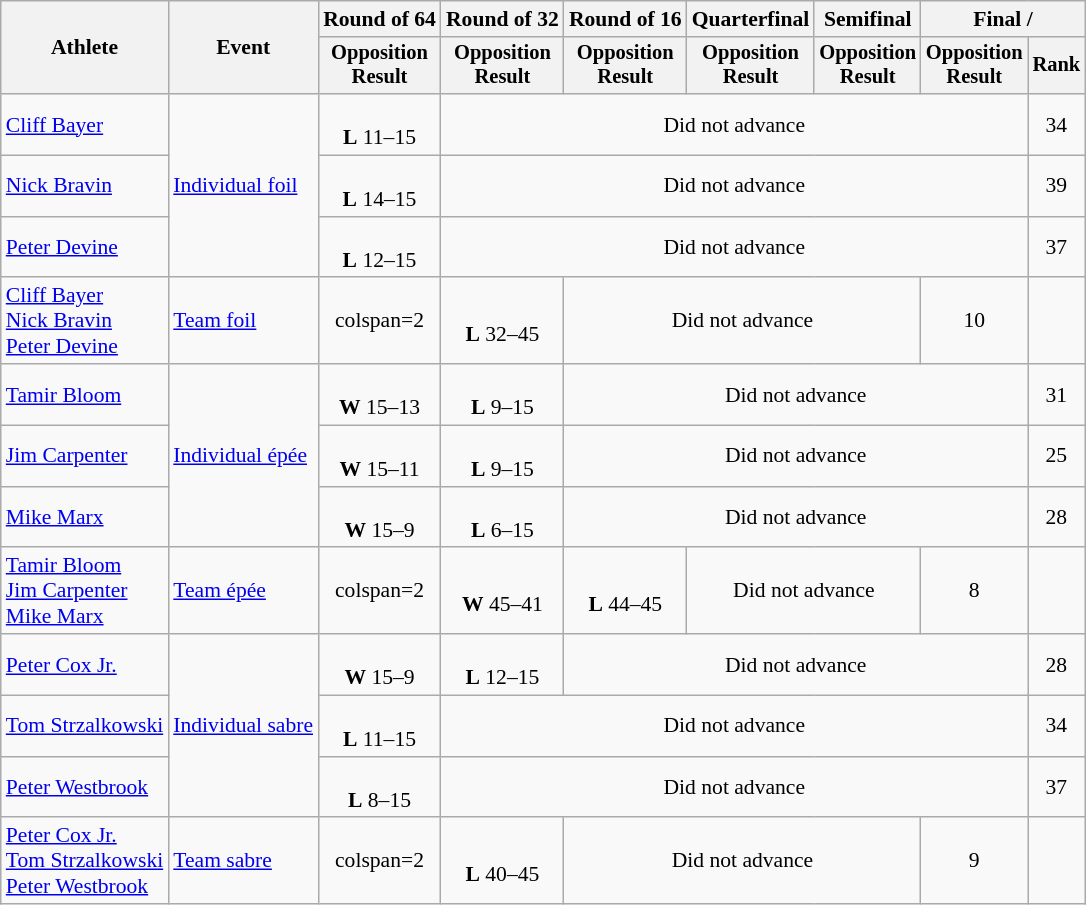<table class=wikitable style=font-size:90%;text-align:center>
<tr>
<th rowspan=2>Athlete</th>
<th rowspan=2>Event</th>
<th>Round of 64</th>
<th>Round of 32</th>
<th>Round of 16</th>
<th>Quarterfinal</th>
<th>Semifinal</th>
<th colspan=2>Final / </th>
</tr>
<tr style=font-size:95%>
<th>Opposition<br>Result</th>
<th>Opposition<br>Result</th>
<th>Opposition<br>Result</th>
<th>Opposition<br>Result</th>
<th>Opposition<br>Result</th>
<th>Opposition<br>Result</th>
<th>Rank</th>
</tr>
<tr>
<td align=left><a href='#'>Cliff Bayer</a></td>
<td align=left rowspan=3><a href='#'>Individual foil</a></td>
<td><br><strong>L</strong> 11–15</td>
<td colspan=5>Did not advance</td>
<td>34</td>
</tr>
<tr>
<td align=left><a href='#'>Nick Bravin</a></td>
<td><br><strong>L</strong> 14–15</td>
<td colspan=5>Did not advance</td>
<td>39</td>
</tr>
<tr>
<td align=left><a href='#'>Peter Devine</a></td>
<td><br><strong>L</strong> 12–15</td>
<td colspan=5>Did not advance</td>
<td>37</td>
</tr>
<tr>
<td align=left><a href='#'>Cliff Bayer</a><br><a href='#'>Nick Bravin</a><br><a href='#'>Peter Devine</a></td>
<td align=left><a href='#'>Team foil</a></td>
<td>colspan=2 </td>
<td><br><strong>L</strong> 32–45</td>
<td colspan=3>Did not advance</td>
<td>10</td>
</tr>
<tr>
<td align=left><a href='#'>Tamir Bloom</a></td>
<td align=left rowspan=3><a href='#'>Individual épée</a></td>
<td><br><strong>W</strong> 15–13</td>
<td><br><strong>L</strong> 9–15</td>
<td colspan=4>Did not advance</td>
<td>31</td>
</tr>
<tr>
<td align=left><a href='#'>Jim Carpenter</a></td>
<td><br><strong>W</strong> 15–11</td>
<td><br><strong>L</strong> 9–15</td>
<td colspan=4>Did not advance</td>
<td>25</td>
</tr>
<tr>
<td align=left><a href='#'>Mike Marx</a></td>
<td><br><strong>W</strong> 15–9</td>
<td><br><strong>L</strong> 6–15</td>
<td colspan=4>Did not advance</td>
<td>28</td>
</tr>
<tr>
<td align=left><a href='#'>Tamir Bloom</a><br><a href='#'>Jim Carpenter</a><br><a href='#'>Mike Marx</a></td>
<td align=left><a href='#'>Team épée</a></td>
<td>colspan=2 </td>
<td><br><strong>W</strong> 45–41</td>
<td><br><strong>L</strong> 44–45</td>
<td colspan=2>Did not advance</td>
<td>8</td>
</tr>
<tr>
<td align=left><a href='#'>Peter Cox Jr.</a></td>
<td align=left rowspan=3><a href='#'>Individual sabre</a></td>
<td><br><strong>W</strong> 15–9</td>
<td><br><strong>L</strong> 12–15</td>
<td colspan=4>Did not advance</td>
<td>28</td>
</tr>
<tr>
<td align=left><a href='#'>Tom Strzalkowski</a></td>
<td><br><strong>L</strong> 11–15</td>
<td colspan=5>Did not advance</td>
<td>34</td>
</tr>
<tr>
<td align=left><a href='#'>Peter Westbrook</a></td>
<td><br><strong>L</strong> 8–15</td>
<td colspan=5>Did not advance</td>
<td>37</td>
</tr>
<tr>
<td align=left><a href='#'>Peter Cox Jr.</a><br><a href='#'>Tom Strzalkowski</a><br><a href='#'>Peter Westbrook</a></td>
<td align=left><a href='#'>Team sabre</a></td>
<td>colspan=2 </td>
<td><br><strong>L</strong> 40–45</td>
<td colspan=3>Did not advance</td>
<td>9</td>
</tr>
</table>
